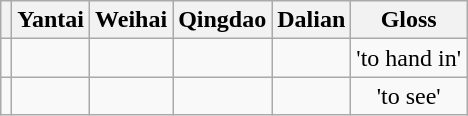<table class="wikitable" style="text-align: center">
<tr>
<th></th>
<th>Yantai</th>
<th>Weihai</th>
<th>Qingdao</th>
<th>Dalian</th>
<th>Gloss</th>
</tr>
<tr>
<td></td>
<td></td>
<td></td>
<td></td>
<td></td>
<td>'to hand in'</td>
</tr>
<tr>
<td></td>
<td></td>
<td></td>
<td></td>
<td></td>
<td>'to see'</td>
</tr>
</table>
